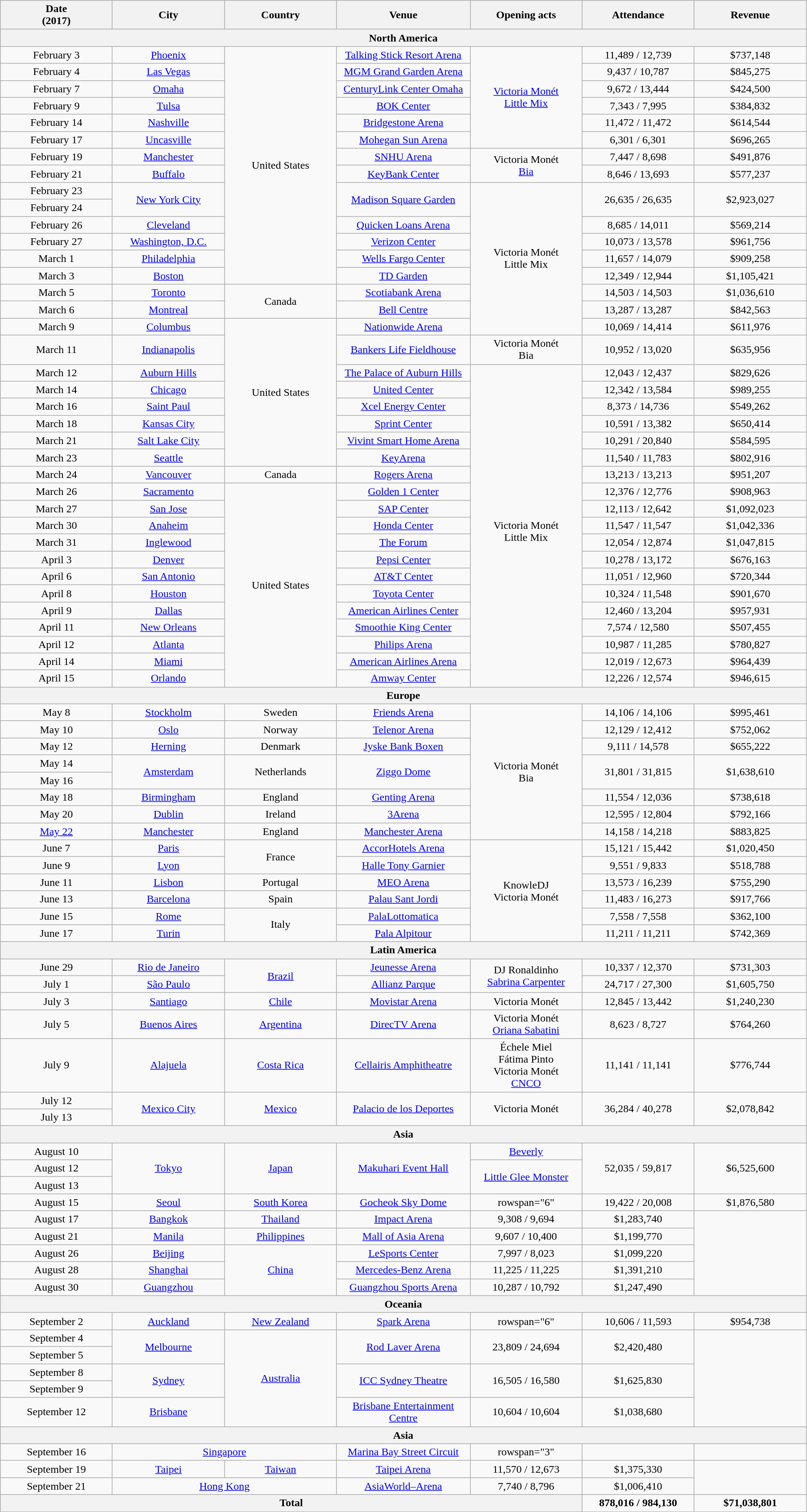<table class="wikitable plainrowheaders" style="text-align:center;">
<tr>
<th scope="col" style="width:10em;">Date<br>(2017)</th>
<th scope="col" style="width:10em;">City</th>
<th scope="col" style="width:10em;">Country</th>
<th scope="col" style="width:12em;">Venue</th>
<th scope="col" style="width:10em;">Opening acts</th>
<th scope="col" style="width:10em;">Attendance</th>
<th scope="col" style="width:10em;">Revenue</th>
</tr>
<tr>
<th colspan="7">North America</th>
</tr>
<tr>
<td>February 3</td>
<td><a href='#'>Phoenix</a></td>
<td rowspan="14">United States</td>
<td><a href='#'>Talking Stick Resort Arena</a></td>
<td rowspan="6"><a href='#'>Victoria Monét</a><br><a href='#'>Little Mix</a></td>
<td>11,489 / 12,739</td>
<td>$737,148</td>
</tr>
<tr>
<td>February 4</td>
<td><a href='#'>Las Vegas</a></td>
<td><a href='#'>MGM Grand Garden Arena</a></td>
<td>9,437 / 10,787</td>
<td>$845,275</td>
</tr>
<tr>
<td>February 7</td>
<td><a href='#'>Omaha</a></td>
<td><a href='#'>CenturyLink Center Omaha</a></td>
<td>9,672 / 13,444</td>
<td>$424,500</td>
</tr>
<tr>
<td>February 9</td>
<td><a href='#'>Tulsa</a></td>
<td><a href='#'>BOK Center</a></td>
<td>7,343 / 7,995</td>
<td>$384,832</td>
</tr>
<tr>
<td>February 14</td>
<td><a href='#'>Nashville</a></td>
<td><a href='#'>Bridgestone Arena</a></td>
<td>11,472 / 11,472</td>
<td>$614,544</td>
</tr>
<tr>
<td>February 17</td>
<td><a href='#'>Uncasville</a></td>
<td><a href='#'>Mohegan Sun Arena</a></td>
<td>6,301 / 6,301</td>
<td>$696,265</td>
</tr>
<tr>
<td>February 19</td>
<td><a href='#'>Manchester</a></td>
<td><a href='#'>SNHU Arena</a></td>
<td rowspan="2">Victoria Monét<br><a href='#'>Bia</a></td>
<td>7,447 / 8,698</td>
<td>$491,876</td>
</tr>
<tr>
<td>February 21</td>
<td><a href='#'>Buffalo</a></td>
<td><a href='#'>KeyBank Center</a></td>
<td>8,646 / 13,693</td>
<td>$577,237</td>
</tr>
<tr>
<td>February 23</td>
<td rowspan="2"><a href='#'>New York City</a></td>
<td rowspan="2"><a href='#'>Madison Square Garden</a></td>
<td rowspan="9">Victoria Monét<br>Little Mix</td>
<td rowspan="2">26,635 / 26,635</td>
<td rowspan="2">$2,923,027</td>
</tr>
<tr>
<td>February 24</td>
</tr>
<tr>
<td>February 26</td>
<td><a href='#'>Cleveland</a></td>
<td><a href='#'>Quicken Loans Arena</a></td>
<td>8,685 / 14,011</td>
<td>$569,214</td>
</tr>
<tr>
<td>February 27</td>
<td><a href='#'>Washington, D.C.</a></td>
<td><a href='#'>Verizon Center</a></td>
<td>10,073 / 13,578</td>
<td>$961,756</td>
</tr>
<tr>
<td>March 1</td>
<td><a href='#'>Philadelphia</a></td>
<td><a href='#'>Wells Fargo Center</a></td>
<td>11,657 / 14,079</td>
<td>$909,258</td>
</tr>
<tr>
<td>March 3</td>
<td><a href='#'>Boston</a></td>
<td><a href='#'>TD Garden</a></td>
<td>12,349 / 12,944</td>
<td>$1,105,421</td>
</tr>
<tr>
<td>March 5</td>
<td><a href='#'>Toronto</a></td>
<td rowspan="2">Canada</td>
<td><a href='#'>Scotiabank Arena</a></td>
<td>14,503 / 14,503</td>
<td>$1,036,610</td>
</tr>
<tr>
<td>March 6</td>
<td><a href='#'>Montreal</a></td>
<td><a href='#'>Bell Centre</a></td>
<td>13,287 / 13,287</td>
<td>$842,563</td>
</tr>
<tr>
<td>March 9</td>
<td><a href='#'>Columbus</a></td>
<td rowspan="8">United States</td>
<td><a href='#'>Nationwide Arena</a></td>
<td>10,069 / 14,414</td>
<td>$611,976</td>
</tr>
<tr>
<td>March 11</td>
<td><a href='#'>Indianapolis</a></td>
<td><a href='#'>Bankers Life Fieldhouse</a></td>
<td>Victoria Monét<br>Bia</td>
<td>10,952 / 13,020</td>
<td>$635,956</td>
</tr>
<tr>
<td>March 12</td>
<td><a href='#'>Auburn Hills</a></td>
<td><a href='#'>The Palace of Auburn Hills</a></td>
<td rowspan="19"><br>Victoria Monét<br>Little Mix</td>
<td>12,043 / 12,437</td>
<td>$829,626</td>
</tr>
<tr>
<td>March 14</td>
<td><a href='#'>Chicago</a></td>
<td><a href='#'>United Center</a></td>
<td>12,342 / 13,584</td>
<td>$989,255</td>
</tr>
<tr>
<td>March 16</td>
<td><a href='#'>Saint Paul</a></td>
<td><a href='#'>Xcel Energy Center</a></td>
<td>8,373 / 14,736</td>
<td>$549,262</td>
</tr>
<tr>
<td>March 18</td>
<td><a href='#'>Kansas City</a></td>
<td><a href='#'>Sprint Center</a></td>
<td>10,591 / 13,382</td>
<td>$650,414</td>
</tr>
<tr>
<td>March 21</td>
<td><a href='#'>Salt Lake City</a></td>
<td><a href='#'>Vivint Smart Home Arena</a></td>
<td>10,291 / 20,840</td>
<td>$584,595</td>
</tr>
<tr>
<td>March 23</td>
<td><a href='#'>Seattle</a></td>
<td><a href='#'>KeyArena</a></td>
<td>11,540 / 11,783</td>
<td>$802,916</td>
</tr>
<tr>
<td>March 24</td>
<td><a href='#'>Vancouver</a></td>
<td>Canada</td>
<td><a href='#'>Rogers Arena</a></td>
<td>13,213 / 13,213</td>
<td>$951,207</td>
</tr>
<tr>
<td>March 26</td>
<td><a href='#'>Sacramento</a></td>
<td rowspan="12">United States</td>
<td><a href='#'>Golden 1 Center</a></td>
<td>12,376 / 12,776</td>
<td>$908,963</td>
</tr>
<tr>
<td>March 27</td>
<td><a href='#'>San Jose</a></td>
<td><a href='#'>SAP Center</a></td>
<td>12,113 / 12,642</td>
<td>$1,092,023</td>
</tr>
<tr>
<td>March 30</td>
<td><a href='#'>Anaheim</a></td>
<td><a href='#'>Honda Center</a></td>
<td>11,547 / 11,547</td>
<td>$1,042,336</td>
</tr>
<tr>
<td>March 31</td>
<td><a href='#'>Inglewood</a></td>
<td><a href='#'>The Forum</a></td>
<td>12,054 / 12,874</td>
<td>$1,047,815</td>
</tr>
<tr>
<td>April 3</td>
<td><a href='#'>Denver</a></td>
<td><a href='#'>Pepsi Center</a></td>
<td>10,278 / 13,172</td>
<td>$676,163</td>
</tr>
<tr>
<td>April 6</td>
<td><a href='#'>San Antonio</a></td>
<td><a href='#'>AT&T Center</a></td>
<td>11,051 / 12,960</td>
<td>$720,344</td>
</tr>
<tr>
<td>April 8</td>
<td><a href='#'>Houston</a></td>
<td><a href='#'>Toyota Center</a></td>
<td>10,324 / 11,548</td>
<td>$901,670</td>
</tr>
<tr>
<td>April 9</td>
<td><a href='#'>Dallas</a></td>
<td><a href='#'>American Airlines Center</a></td>
<td>12,460 / 13,204</td>
<td>$957,931</td>
</tr>
<tr>
<td>April 11</td>
<td><a href='#'>New Orleans</a></td>
<td><a href='#'>Smoothie King Center</a></td>
<td>7,574 / 12,580</td>
<td>$507,455</td>
</tr>
<tr>
<td>April 12</td>
<td><a href='#'>Atlanta</a></td>
<td><a href='#'>Philips Arena</a></td>
<td>10,987 / 11,285</td>
<td>$780,827</td>
</tr>
<tr>
<td>April 14</td>
<td><a href='#'>Miami</a></td>
<td><a href='#'>American Airlines Arena</a></td>
<td>12,019 / 12,673</td>
<td>$964,439</td>
</tr>
<tr>
<td>April 15</td>
<td><a href='#'>Orlando</a></td>
<td><a href='#'>Amway Center</a></td>
<td>12,226 / 12,574</td>
<td>$946,615</td>
</tr>
<tr>
<th colspan="7">Europe</th>
</tr>
<tr>
<td>May 8</td>
<td><a href='#'>Stockholm</a></td>
<td>Sweden</td>
<td><a href='#'>Friends Arena</a></td>
<td rowspan="8">Victoria Monét<br>Bia</td>
<td>14,106 / 14,106</td>
<td>$995,461</td>
</tr>
<tr>
<td>May 10</td>
<td><a href='#'>Oslo</a></td>
<td>Norway</td>
<td><a href='#'>Telenor Arena</a></td>
<td>12,129 / 12,412</td>
<td>$752,062</td>
</tr>
<tr>
<td>May 12</td>
<td><a href='#'>Herning</a></td>
<td>Denmark</td>
<td><a href='#'>Jyske Bank Boxen</a></td>
<td>9,111 / 14,578</td>
<td>$655,222</td>
</tr>
<tr>
<td>May 14</td>
<td rowspan="2"><a href='#'>Amsterdam</a></td>
<td rowspan="2">Netherlands</td>
<td rowspan="2"><a href='#'>Ziggo Dome</a></td>
<td rowspan="2">31,801 / 31,815</td>
<td rowspan="2">$1,638,610</td>
</tr>
<tr>
<td>May 16</td>
</tr>
<tr>
<td>May 18</td>
<td><a href='#'>Birmingham</a></td>
<td>England</td>
<td><a href='#'>Genting Arena</a></td>
<td>11,554 / 12,036</td>
<td>$738,618</td>
</tr>
<tr>
<td>May 20</td>
<td><a href='#'>Dublin</a></td>
<td>Ireland</td>
<td><a href='#'>3Arena</a></td>
<td>12,595 / 12,804</td>
<td>$792,166</td>
</tr>
<tr>
<td><a href='#'>May 22</a></td>
<td><a href='#'>Manchester</a></td>
<td>England</td>
<td><a href='#'>Manchester Arena</a></td>
<td>14,158 / 14,218</td>
<td>$883,825</td>
</tr>
<tr>
<td>June 7</td>
<td><a href='#'>Paris</a></td>
<td rowspan="2">France</td>
<td><a href='#'>AccorHotels Arena</a></td>
<td rowspan="6">KnowleDJ<br>Victoria Monét</td>
<td>15,121 / 15,442</td>
<td>$1,020,450</td>
</tr>
<tr>
<td>June 9</td>
<td><a href='#'>Lyon</a></td>
<td><a href='#'>Halle Tony Garnier</a></td>
<td>9,551 / 9,833</td>
<td>$518,788</td>
</tr>
<tr>
<td>June 11</td>
<td><a href='#'>Lisbon</a></td>
<td>Portugal</td>
<td><a href='#'>MEO Arena</a></td>
<td>13,573 / 16,239</td>
<td>$755,290</td>
</tr>
<tr>
<td>June 13</td>
<td><a href='#'>Barcelona</a></td>
<td>Spain</td>
<td><a href='#'>Palau Sant Jordi</a></td>
<td>11,483 / 16,273</td>
<td>$917,766</td>
</tr>
<tr>
<td>June 15</td>
<td><a href='#'>Rome</a></td>
<td rowspan="2">Italy</td>
<td><a href='#'>PalaLottomatica</a></td>
<td>7,558 / 7,558</td>
<td>$362,100</td>
</tr>
<tr>
<td>June 17</td>
<td><a href='#'>Turin</a></td>
<td><a href='#'>Pala Alpitour</a></td>
<td>11,211 / 11,211</td>
<td>$742,369</td>
</tr>
<tr>
<th colspan="7">Latin America</th>
</tr>
<tr>
<td>June 29</td>
<td><a href='#'>Rio de Janeiro</a></td>
<td rowspan="2"><a href='#'>Brazil</a></td>
<td><a href='#'>Jeunesse Arena</a></td>
<td rowspan="2">DJ Ronaldinho<br><a href='#'>Sabrina Carpenter</a></td>
<td>10,337 / 12,370</td>
<td>$731,303</td>
</tr>
<tr>
<td>July 1</td>
<td><a href='#'>São Paulo</a></td>
<td><a href='#'>Allianz Parque</a></td>
<td>24,717 / 27,300</td>
<td>$1,605,750</td>
</tr>
<tr>
<td>July 3</td>
<td><a href='#'>Santiago</a></td>
<td><a href='#'>Chile</a></td>
<td><a href='#'>Movistar Arena</a></td>
<td>Victoria Monét</td>
<td>12,845 / 13,442</td>
<td>$1,240,230</td>
</tr>
<tr>
<td>July 5</td>
<td><a href='#'>Buenos Aires</a></td>
<td><a href='#'>Argentina</a></td>
<td><a href='#'>DirecTV Arena</a></td>
<td>Victoria Monét<br><a href='#'>Oriana Sabatini</a></td>
<td>8,623 / 8,727</td>
<td>$764,260</td>
</tr>
<tr>
<td>July 9</td>
<td><a href='#'>Alajuela</a></td>
<td><a href='#'>Costa Rica</a></td>
<td><a href='#'>Cellairis Amphitheatre</a></td>
<td>Échele Miel<br>Fátima Pinto<br>Victoria Monét<br><a href='#'>CNCO</a></td>
<td>11,141 / 11,141</td>
<td>$776,744</td>
</tr>
<tr>
<td>July 12</td>
<td rowspan="2"><a href='#'>Mexico City</a></td>
<td rowspan="2"><a href='#'>Mexico</a></td>
<td rowspan="2"><a href='#'>Palacio de los Deportes</a></td>
<td rowspan="2">Victoria Monét</td>
<td rowspan="2">36,284 / 40,278</td>
<td rowspan="2">$2,078,842</td>
</tr>
<tr>
<td>July 13</td>
</tr>
<tr>
<th colspan="7">Asia</th>
</tr>
<tr>
<td>August 10</td>
<td rowspan="3"><a href='#'>Tokyo</a></td>
<td rowspan="3"><a href='#'>Japan</a></td>
<td rowspan="3"><a href='#'>Makuhari Event Hall</a></td>
<td><a href='#'>Beverly</a></td>
<td rowspan="3">52,035 / 59,817</td>
<td rowspan="3">$6,525,600</td>
</tr>
<tr>
<td>August 12</td>
<td rowspan="2"><a href='#'>Little Glee Monster</a></td>
</tr>
<tr>
<td>August 13</td>
</tr>
<tr>
<td>August 15</td>
<td><a href='#'>Seoul</a></td>
<td><a href='#'>South Korea</a></td>
<td><a href='#'>Gocheok Sky Dome</a></td>
<td>rowspan="6" </td>
<td>19,422 / 20,008</td>
<td>$1,876,580</td>
</tr>
<tr>
<td>August 17</td>
<td><a href='#'>Bangkok</a></td>
<td><a href='#'>Thailand</a></td>
<td><a href='#'>Impact Arena</a></td>
<td>9,308 / 9,694</td>
<td>$1,283,740</td>
</tr>
<tr>
<td>August 21</td>
<td><a href='#'>Manila</a></td>
<td><a href='#'>Philippines</a></td>
<td><a href='#'>Mall of Asia Arena</a></td>
<td>9,607 / 10,400</td>
<td>$1,199,770</td>
</tr>
<tr>
<td>August 26</td>
<td><a href='#'>Beijing</a></td>
<td rowspan="3"><a href='#'>China</a></td>
<td><a href='#'>LeSports Center</a></td>
<td>7,997 / 8,023</td>
<td>$1,099,220</td>
</tr>
<tr>
<td>August 28</td>
<td><a href='#'>Shanghai</a></td>
<td><a href='#'>Mercedes-Benz Arena</a></td>
<td>11,225 / 11,225</td>
<td>$1,391,210</td>
</tr>
<tr>
<td>August 30</td>
<td><a href='#'>Guangzhou</a></td>
<td><a href='#'>Guangzhou Sports Arena</a></td>
<td>10,287 / 10,792</td>
<td>$1,247,490</td>
</tr>
<tr>
<th colspan="7">Oceania</th>
</tr>
<tr>
<td>September 2</td>
<td><a href='#'>Auckland</a></td>
<td><a href='#'>New Zealand</a></td>
<td><a href='#'>Spark Arena</a></td>
<td>rowspan="6" </td>
<td>10,606 / 11,593</td>
<td>$954,738</td>
</tr>
<tr>
<td>September 4</td>
<td rowspan="2"><a href='#'>Melbourne</a></td>
<td rowspan="5"><a href='#'>Australia</a></td>
<td rowspan="2"><a href='#'>Rod Laver Arena</a></td>
<td rowspan="2">23,809 / 24,694</td>
<td rowspan="2">$2,420,480</td>
</tr>
<tr>
<td>September 5</td>
</tr>
<tr>
<td>September 8</td>
<td rowspan="2"><a href='#'>Sydney</a></td>
<td rowspan="2"><a href='#'>ICC Sydney Theatre</a></td>
<td rowspan="2">16,505 / 16,580</td>
<td rowspan="2">$1,625,830</td>
</tr>
<tr>
<td>September 9</td>
</tr>
<tr>
<td>September 12</td>
<td><a href='#'>Brisbane</a></td>
<td><a href='#'>Brisbane Entertainment Centre</a></td>
<td>10,604 / 10,604</td>
<td>$1,038,680</td>
</tr>
<tr>
<th colspan="7">Asia</th>
</tr>
<tr>
<td>September 16 </td>
<td colspan="2"><a href='#'>Singapore</a></td>
<td><a href='#'>Marina Bay Street Circuit</a></td>
<td>rowspan="3" </td>
<td></td>
<td></td>
</tr>
<tr>
<td>September 19</td>
<td><a href='#'>Taipei</a></td>
<td><a href='#'>Taiwan</a></td>
<td><a href='#'>Taipei Arena</a></td>
<td>11,570 / 12,673</td>
<td>$1,375,330</td>
</tr>
<tr>
<td>September 21</td>
<td colspan="2"><a href='#'>Hong Kong</a></td>
<td><a href='#'>AsiaWorld–Arena</a></td>
<td>7,740 / 8,796</td>
<td>$1,006,410</td>
</tr>
<tr>
<th colspan="5">Total</th>
<td><strong>878,016 / 984,130</strong></td>
<td><strong>$71,038,801</strong></td>
</tr>
</table>
